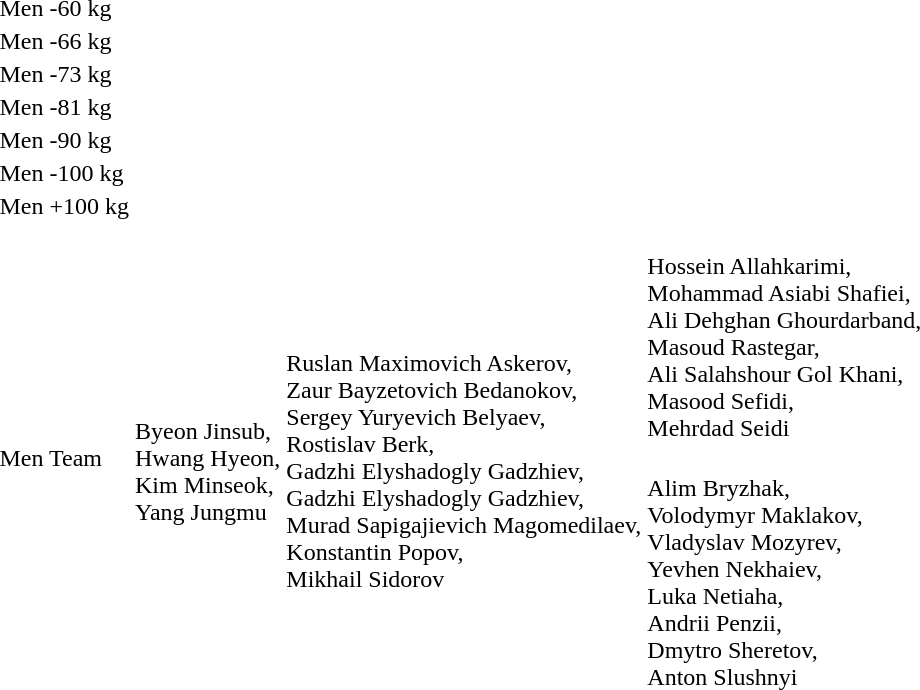<table>
<tr>
<td rowspan=2>Men -60 kg</td>
<td rowspan=2></td>
<td rowspan=2></td>
<td></td>
</tr>
<tr>
<td></td>
</tr>
<tr>
<td rowspan=2>Men -66 kg</td>
<td rowspan=2></td>
<td rowspan=2></td>
<td></td>
</tr>
<tr>
<td></td>
</tr>
<tr>
<td rowspan=2>Men -73 kg</td>
<td rowspan=2></td>
<td rowspan=2></td>
<td></td>
</tr>
<tr>
<td></td>
</tr>
<tr>
<td rowspan=2>Men -81 kg</td>
<td rowspan=2></td>
<td rowspan=2></td>
<td></td>
</tr>
<tr>
<td></td>
</tr>
<tr>
<td rowspan=2>Men -90 kg</td>
<td rowspan=2></td>
<td rowspan=2></td>
<td></td>
</tr>
<tr>
<td></td>
</tr>
<tr>
<td rowspan=2>Men -100 kg</td>
<td rowspan=2></td>
<td rowspan=2></td>
<td></td>
</tr>
<tr>
<td></td>
</tr>
<tr>
<td rowspan=2>Men +100 kg</td>
<td rowspan=2></td>
<td rowspan=2></td>
<td></td>
</tr>
<tr>
<td></td>
</tr>
<tr>
<td rowspan=2>Men Team</td>
<td rowspan=2><br>Byeon Jinsub,<br>Hwang Hyeon,<br>Kim Minseok,<br>Yang Jungmu</td>
<td rowspan=2><br>Ruslan Maximovich Askerov,<br>Zaur Bayzetovich Bedanokov,<br>Sergey Yuryevich Belyaev,<br>Rostislav Berk,<br>Gadzhi Elyshadogly Gadzhiev,<br>Gadzhi Elyshadogly Gadzhiev,<br>Murad Sapigajievich Magomedilaev,<br>Konstantin Popov,<br>Mikhail Sidorov</td>
<td><br>Hossein Allahkarimi,<br>Mohammad Asiabi Shafiei,<br>Ali Dehghan Ghourdarband,<br>Masoud Rastegar,<br>Ali Salahshour Gol Khani,<br>Masood Sefidi,<br>Mehrdad Seidi</td>
</tr>
<tr>
<td><br>Alim Bryzhak,<br>Volodymyr Maklakov,<br>Vladyslav Mozyrev,<br>Yevhen Nekhaiev,<br>Luka Netiaha,<br>Andrii Penzii,<br>Dmytro Sheretov,<br>Anton Slushnyi</td>
</tr>
</table>
